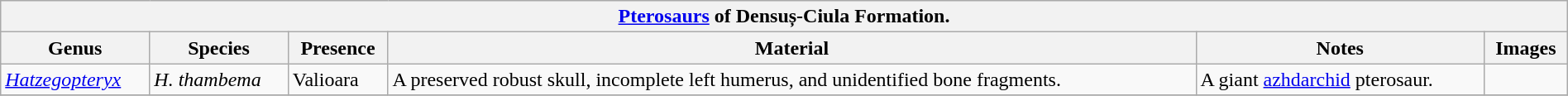<table class="wikitable" align="center" width="100%">
<tr>
<th colspan="6" align="center"><strong><a href='#'>Pterosaurs</a></strong> of Densuș-Ciula Formation.</th>
</tr>
<tr>
<th>Genus</th>
<th>Species</th>
<th>Presence</th>
<th>Material</th>
<th>Notes</th>
<th>Images</th>
</tr>
<tr>
<td><em><a href='#'>Hatzegopteryx</a></em></td>
<td><em>H. thambema</em></td>
<td>Valioara</td>
<td>A preserved robust skull, incomplete left humerus, and unidentified bone fragments.</td>
<td>A giant <a href='#'>azhdarchid</a> pterosaur.</td>
<td></td>
</tr>
<tr>
</tr>
</table>
